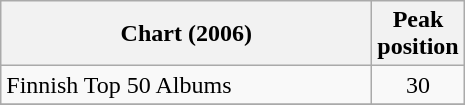<table class="wikitable sortable" border="1">
<tr>
<th scope="col" style="width:15em;">Chart (2006)</th>
<th scope="col">Peak<br>position</th>
</tr>
<tr>
<td>Finnish Top 50 Albums</td>
<td style="text-align:center;">30</td>
</tr>
<tr>
</tr>
</table>
